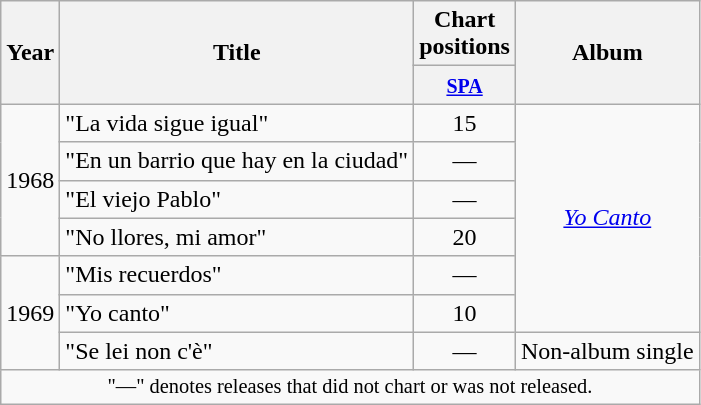<table class="wikitable">
<tr>
<th rowspan="2">Year</th>
<th rowspan="2">Title</th>
<th colspan="1">Chart positions</th>
<th rowspan="2">Album</th>
</tr>
<tr>
<th width="20"><small><a href='#'>SPA</a></small><br></th>
</tr>
<tr>
<td rowspan="4">1968</td>
<td>"La vida sigue igual"</td>
<td align="center">15</td>
<td rowspan="6" style="text-align:center;"><em><a href='#'>Yo Canto</a></em></td>
</tr>
<tr>
<td>"En un barrio que hay en la ciudad"</td>
<td align="center">—</td>
</tr>
<tr>
<td>"El viejo Pablo"</td>
<td align="center">—</td>
</tr>
<tr>
<td>"No llores, mi amor"</td>
<td align="center">20</td>
</tr>
<tr>
<td rowspan="3">1969</td>
<td>"Mis recuerdos"</td>
<td align="center">—</td>
</tr>
<tr>
<td>"Yo canto"</td>
<td align="center">10</td>
</tr>
<tr>
<td>"Se lei non c'è"</td>
<td align="center">—</td>
<td style="text-align:center;">Non-album single</td>
</tr>
<tr align="center">
<td align="center" colspan="21" style="font-size:85%">"—" denotes releases that did not chart or was not released.</td>
</tr>
</table>
